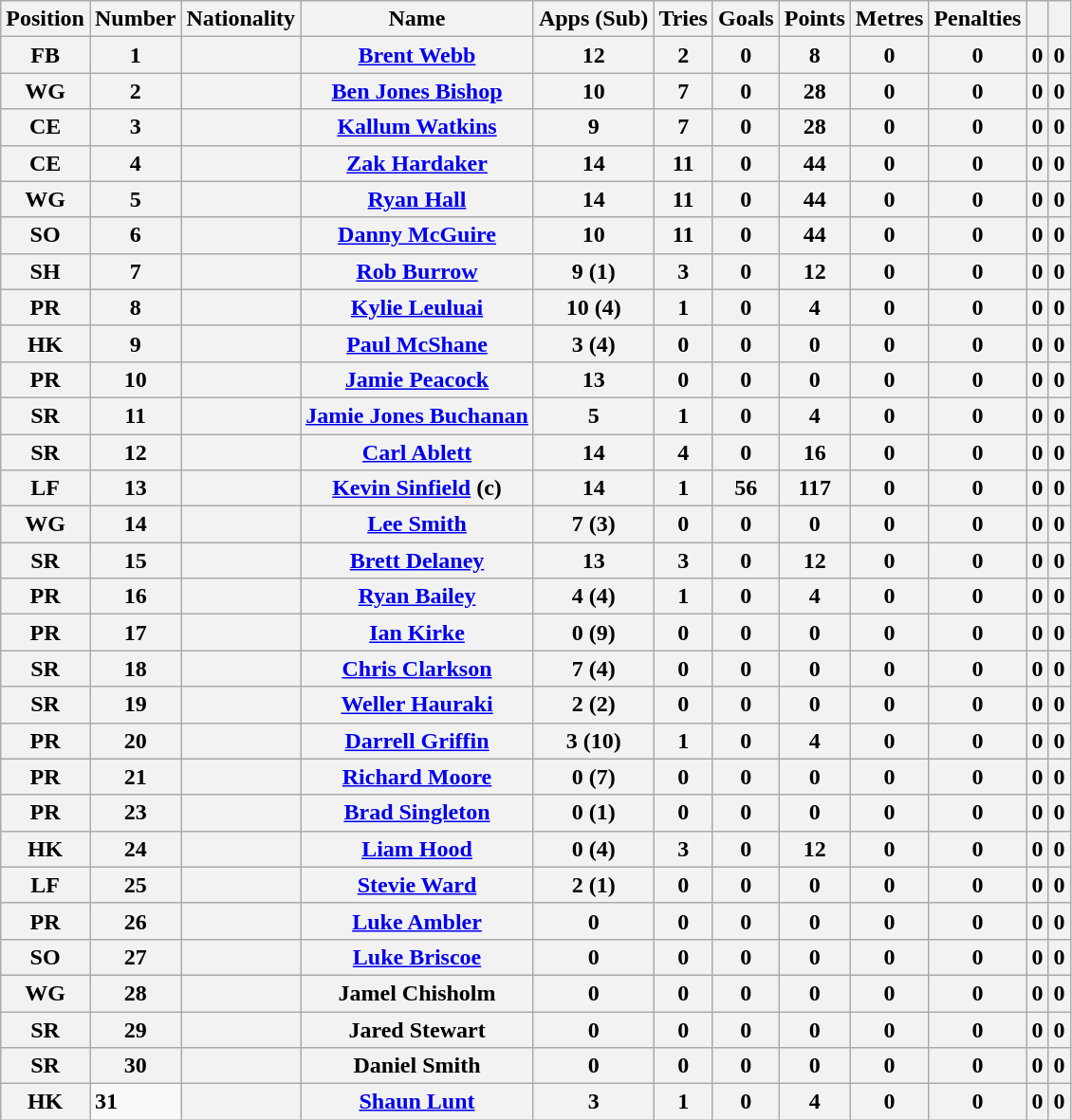<table class="wikitable">
<tr>
<th>Position</th>
<th>Number</th>
<th>Nationality</th>
<th>Name</th>
<th>Apps (Sub)</th>
<th>Tries</th>
<th>Goals</th>
<th>Points</th>
<th>Metres</th>
<th>Penalties</th>
<th></th>
<th></th>
</tr>
<tr>
<th>FB</th>
<th><strong>1</strong></th>
<th></th>
<th><a href='#'>Brent Webb</a></th>
<th>12</th>
<th>2</th>
<th>0</th>
<th>8</th>
<th>0</th>
<th>0</th>
<th>0</th>
<th>0</th>
</tr>
<tr>
<th>WG</th>
<th><strong>2</strong></th>
<th></th>
<th><a href='#'>Ben Jones Bishop</a></th>
<th>10</th>
<th>7</th>
<th>0</th>
<th>28</th>
<th>0</th>
<th>0</th>
<th>0</th>
<th>0</th>
</tr>
<tr>
<th>CE</th>
<th><strong>3</strong></th>
<th></th>
<th><a href='#'>Kallum Watkins</a></th>
<th>9</th>
<th>7</th>
<th>0</th>
<th>28</th>
<th>0</th>
<th>0</th>
<th>0</th>
<th>0</th>
</tr>
<tr>
<th>CE</th>
<th><strong>4</strong></th>
<th></th>
<th><a href='#'>Zak Hardaker</a></th>
<th>14</th>
<th>11</th>
<th>0</th>
<th>44</th>
<th>0</th>
<th>0</th>
<th>0</th>
<th>0</th>
</tr>
<tr>
<th>WG</th>
<th><strong>5</strong></th>
<th></th>
<th><a href='#'>Ryan Hall</a></th>
<th>14</th>
<th>11</th>
<th>0</th>
<th>44</th>
<th>0</th>
<th>0</th>
<th>0</th>
<th>0</th>
</tr>
<tr>
<th>SO</th>
<th><strong>6</strong></th>
<th></th>
<th><a href='#'>Danny McGuire</a></th>
<th>10</th>
<th>11</th>
<th>0</th>
<th>44</th>
<th>0</th>
<th>0</th>
<th>0</th>
<th>0</th>
</tr>
<tr>
<th>SH</th>
<th><strong>7</strong></th>
<th></th>
<th><a href='#'>Rob Burrow</a></th>
<th>9 (1)</th>
<th>3</th>
<th>0</th>
<th>12</th>
<th>0</th>
<th>0</th>
<th>0</th>
<th>0</th>
</tr>
<tr>
<th>PR</th>
<th><strong>8</strong></th>
<th></th>
<th><a href='#'>Kylie Leuluai</a></th>
<th>10 (4)</th>
<th>1</th>
<th>0</th>
<th>4</th>
<th>0</th>
<th>0</th>
<th>0</th>
<th>0</th>
</tr>
<tr>
<th>HK</th>
<th><strong>9</strong></th>
<th></th>
<th><a href='#'>Paul McShane</a></th>
<th>3 (4)</th>
<th>0</th>
<th>0</th>
<th>0</th>
<th>0</th>
<th>0</th>
<th>0</th>
<th>0</th>
</tr>
<tr>
<th>PR</th>
<th><strong>10</strong></th>
<th></th>
<th><a href='#'>Jamie Peacock</a></th>
<th>13</th>
<th>0</th>
<th>0</th>
<th>0</th>
<th>0</th>
<th>0</th>
<th>0</th>
<th>0</th>
</tr>
<tr>
<th>SR</th>
<th><strong>11</strong></th>
<th></th>
<th><a href='#'>Jamie Jones Buchanan</a></th>
<th>5</th>
<th>1</th>
<th>0</th>
<th>4</th>
<th>0</th>
<th>0</th>
<th>0</th>
<th>0</th>
</tr>
<tr>
<th>SR</th>
<th><strong>12</strong></th>
<th></th>
<th><a href='#'>Carl Ablett</a></th>
<th>14</th>
<th>4</th>
<th>0</th>
<th>16</th>
<th>0</th>
<th>0</th>
<th>0</th>
<th>0</th>
</tr>
<tr>
<th>LF</th>
<th><strong>13</strong></th>
<th></th>
<th><a href='#'>Kevin Sinfield</a> (c)</th>
<th>14</th>
<th>1</th>
<th>56</th>
<th>117</th>
<th>0</th>
<th>0</th>
<th>0</th>
<th>0</th>
</tr>
<tr>
<th>WG</th>
<th><strong>14</strong></th>
<th></th>
<th><a href='#'>Lee Smith</a></th>
<th>7 (3)</th>
<th>0</th>
<th>0</th>
<th>0</th>
<th>0</th>
<th>0</th>
<th>0</th>
<th>0</th>
</tr>
<tr>
<th>SR</th>
<th><strong>15</strong></th>
<th></th>
<th><a href='#'>Brett Delaney</a></th>
<th>13</th>
<th>3</th>
<th>0</th>
<th>12</th>
<th>0</th>
<th>0</th>
<th>0</th>
<th>0</th>
</tr>
<tr>
<th>PR</th>
<th><strong>16</strong></th>
<th></th>
<th><a href='#'>Ryan Bailey</a></th>
<th>4 (4)</th>
<th>1</th>
<th>0</th>
<th>4</th>
<th>0</th>
<th>0</th>
<th>0</th>
<th>0</th>
</tr>
<tr>
<th>PR</th>
<th><strong>17</strong></th>
<th></th>
<th><a href='#'>Ian Kirke</a></th>
<th>0 (9)</th>
<th>0</th>
<th>0</th>
<th>0</th>
<th>0</th>
<th>0</th>
<th>0</th>
<th>0</th>
</tr>
<tr>
<th>SR</th>
<th><strong>18</strong></th>
<th></th>
<th><a href='#'>Chris Clarkson</a></th>
<th>7 (4)</th>
<th>0</th>
<th>0</th>
<th>0</th>
<th>0</th>
<th>0</th>
<th>0</th>
<th>0</th>
</tr>
<tr>
<th>SR</th>
<th><strong>19</strong></th>
<th></th>
<th><a href='#'>Weller Hauraki</a></th>
<th>2 (2)</th>
<th>0</th>
<th>0</th>
<th>0</th>
<th>0</th>
<th>0</th>
<th>0</th>
<th>0</th>
</tr>
<tr>
<th>PR</th>
<th><strong>20</strong></th>
<th></th>
<th><a href='#'>Darrell Griffin</a></th>
<th>3 (10)</th>
<th>1</th>
<th>0</th>
<th>4</th>
<th>0</th>
<th>0</th>
<th>0</th>
<th>0</th>
</tr>
<tr>
<th>PR</th>
<th><strong>21</strong></th>
<th></th>
<th><a href='#'>Richard Moore</a></th>
<th>0 (7)</th>
<th>0</th>
<th>0</th>
<th>0</th>
<th>0</th>
<th>0</th>
<th>0</th>
<th>0</th>
</tr>
<tr>
<th>PR</th>
<th><strong>23</strong></th>
<th></th>
<th><a href='#'>Brad Singleton</a></th>
<th>0 (1)</th>
<th>0</th>
<th>0</th>
<th>0</th>
<th>0</th>
<th>0</th>
<th>0</th>
<th>0</th>
</tr>
<tr>
<th>HK</th>
<th><strong>24</strong></th>
<th></th>
<th><a href='#'>Liam Hood</a></th>
<th>0 (4)</th>
<th>3</th>
<th>0</th>
<th>12</th>
<th>0</th>
<th>0</th>
<th>0</th>
<th>0</th>
</tr>
<tr>
<th>LF</th>
<th><strong>25</strong></th>
<th></th>
<th><a href='#'>Stevie Ward</a></th>
<th>2 (1)</th>
<th>0</th>
<th>0</th>
<th>0</th>
<th>0</th>
<th>0</th>
<th>0</th>
<th>0</th>
</tr>
<tr>
<th>PR</th>
<th><strong>26</strong></th>
<th></th>
<th><a href='#'>Luke Ambler</a></th>
<th>0</th>
<th>0</th>
<th>0</th>
<th>0</th>
<th>0</th>
<th>0</th>
<th>0</th>
<th>0</th>
</tr>
<tr>
<th>SO</th>
<th><strong>27</strong></th>
<th></th>
<th><a href='#'>Luke Briscoe</a></th>
<th>0</th>
<th>0</th>
<th>0</th>
<th>0</th>
<th>0</th>
<th>0</th>
<th>0</th>
<th>0</th>
</tr>
<tr>
<th>WG</th>
<th><strong>28</strong></th>
<th></th>
<th>Jamel Chisholm</th>
<th>0</th>
<th>0</th>
<th>0</th>
<th>0</th>
<th>0</th>
<th>0</th>
<th>0</th>
<th>0</th>
</tr>
<tr>
<th>SR</th>
<th><strong>29</strong></th>
<th></th>
<th>Jared Stewart</th>
<th>0</th>
<th>0</th>
<th>0</th>
<th>0</th>
<th>0</th>
<th>0</th>
<th>0</th>
<th>0</th>
</tr>
<tr>
<th>SR</th>
<th><strong>30</strong></th>
<th></th>
<th>Daniel Smith</th>
<th>0</th>
<th>0</th>
<th>0</th>
<th>0</th>
<th>0</th>
<th>0</th>
<th>0</th>
<th>0</th>
</tr>
<tr>
<th>HK</th>
<td><strong>31</strong></td>
<th></th>
<th><a href='#'>Shaun Lunt</a></th>
<th>3</th>
<th>1</th>
<th>0</th>
<th>4</th>
<th>0</th>
<th>0</th>
<th>0</th>
<th>0</th>
</tr>
</table>
